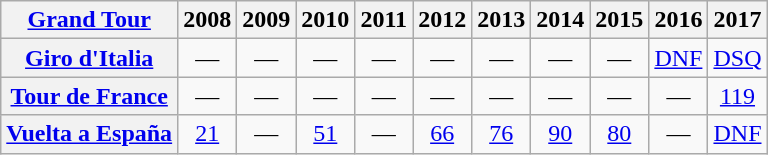<table class="wikitable plainrowheaders">
<tr>
<th scope="col"><a href='#'>Grand Tour</a></th>
<th scope="col">2008</th>
<th scope="col">2009</th>
<th scope="col">2010</th>
<th scope="col">2011</th>
<th scope="col">2012</th>
<th scope="col">2013</th>
<th scope="col">2014</th>
<th scope="col">2015</th>
<th scope="col">2016</th>
<th scope="col">2017</th>
</tr>
<tr style="text-align:center;">
<th scope="row"> <a href='#'>Giro d'Italia</a></th>
<td>—</td>
<td>—</td>
<td>—</td>
<td>—</td>
<td>—</td>
<td>—</td>
<td>—</td>
<td>—</td>
<td><a href='#'>DNF</a></td>
<td><a href='#'>DSQ</a></td>
</tr>
<tr style="text-align:center;">
<th scope="row"> <a href='#'>Tour de France</a></th>
<td>—</td>
<td>—</td>
<td>—</td>
<td>—</td>
<td>—</td>
<td>—</td>
<td>—</td>
<td>—</td>
<td>—</td>
<td><a href='#'>119</a></td>
</tr>
<tr style="text-align:center;">
<th scope="row"> <a href='#'>Vuelta a España</a></th>
<td><a href='#'>21</a></td>
<td>—</td>
<td><a href='#'>51</a></td>
<td>—</td>
<td><a href='#'>66</a></td>
<td><a href='#'>76</a></td>
<td><a href='#'>90</a></td>
<td><a href='#'>80</a></td>
<td>—</td>
<td><a href='#'>DNF</a></td>
</tr>
</table>
